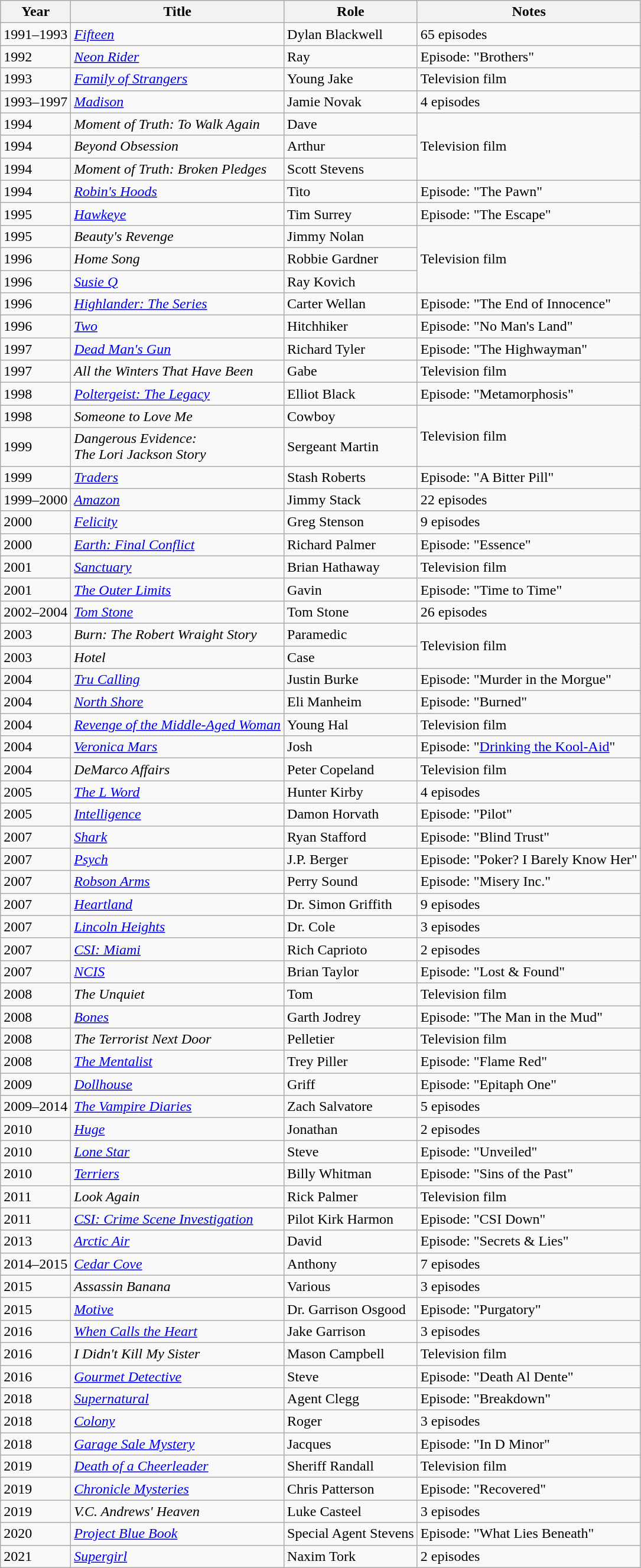<table class="wikitable sortable">
<tr>
<th>Year</th>
<th>Title</th>
<th>Role</th>
<th class="unsortable">Notes</th>
</tr>
<tr>
<td>1991–1993</td>
<td><a href='#'><em>Fifteen</em></a></td>
<td>Dylan Blackwell</td>
<td>65 episodes</td>
</tr>
<tr>
<td>1992</td>
<td><em><a href='#'>Neon Rider</a></em></td>
<td>Ray</td>
<td>Episode: "Brothers"</td>
</tr>
<tr>
<td>1993</td>
<td><em><a href='#'>Family of Strangers</a></em></td>
<td>Young Jake</td>
<td>Television film</td>
</tr>
<tr>
<td>1993–1997</td>
<td><a href='#'><em>Madison</em></a></td>
<td>Jamie Novak</td>
<td>4 episodes</td>
</tr>
<tr>
<td>1994</td>
<td><em>Moment of Truth: To Walk Again</em></td>
<td>Dave</td>
<td rowspan="3">Television film</td>
</tr>
<tr>
<td>1994</td>
<td><em>Beyond Obsession</em></td>
<td>Arthur</td>
</tr>
<tr>
<td>1994</td>
<td><em>Moment of Truth: Broken Pledges</em></td>
<td>Scott Stevens</td>
</tr>
<tr>
<td>1994</td>
<td><em><a href='#'>Robin's Hoods</a></em></td>
<td>Tito</td>
<td>Episode: "The Pawn"</td>
</tr>
<tr>
<td>1995</td>
<td><a href='#'><em>Hawkeye</em></a></td>
<td>Tim Surrey</td>
<td>Episode: "The Escape"</td>
</tr>
<tr>
<td>1995</td>
<td><em>Beauty's Revenge</em></td>
<td>Jimmy Nolan</td>
<td rowspan="3">Television film</td>
</tr>
<tr>
<td>1996</td>
<td><em>Home Song</em></td>
<td>Robbie Gardner</td>
</tr>
<tr>
<td>1996</td>
<td><a href='#'><em>Susie Q</em></a></td>
<td>Ray Kovich</td>
</tr>
<tr>
<td>1996</td>
<td><em><a href='#'>Highlander: The Series</a></em></td>
<td>Carter Wellan</td>
<td>Episode: "The End of Innocence"</td>
</tr>
<tr>
<td>1996</td>
<td><a href='#'><em>Two</em></a></td>
<td>Hitchhiker</td>
<td>Episode: "No Man's Land"</td>
</tr>
<tr>
<td>1997</td>
<td><em><a href='#'>Dead Man's Gun</a></em></td>
<td>Richard Tyler</td>
<td>Episode: "The Highwayman"</td>
</tr>
<tr>
<td>1997</td>
<td><em>All the Winters That Have Been</em></td>
<td>Gabe</td>
<td>Television film</td>
</tr>
<tr>
<td>1998</td>
<td><em><a href='#'>Poltergeist: The Legacy</a></em></td>
<td>Elliot Black</td>
<td>Episode: "Metamorphosis"</td>
</tr>
<tr>
<td>1998</td>
<td><em>Someone to Love Me</em></td>
<td>Cowboy</td>
<td rowspan="2">Television film</td>
</tr>
<tr>
<td>1999</td>
<td><em>Dangerous Evidence:</em><br><em>The Lori Jackson Story</em></td>
<td>Sergeant Martin</td>
</tr>
<tr>
<td>1999</td>
<td><a href='#'><em>Traders</em></a></td>
<td>Stash Roberts</td>
<td>Episode: "A Bitter Pill"</td>
</tr>
<tr>
<td>1999–2000</td>
<td><a href='#'><em>Amazon</em></a></td>
<td>Jimmy Stack</td>
<td>22 episodes</td>
</tr>
<tr>
<td>2000</td>
<td><a href='#'><em>Felicity</em></a></td>
<td>Greg Stenson</td>
<td>9 episodes</td>
</tr>
<tr>
<td>2000</td>
<td><em><a href='#'>Earth: Final Conflict</a></em></td>
<td>Richard Palmer</td>
<td>Episode: "Essence"</td>
</tr>
<tr>
<td>2001</td>
<td><a href='#'><em>Sanctuary</em></a></td>
<td>Brian Hathaway</td>
<td>Television film</td>
</tr>
<tr>
<td>2001</td>
<td data-sort-value="Outer Limits, The"><a href='#'><em>The Outer Limits</em></a></td>
<td>Gavin</td>
<td>Episode: "Time to Time"</td>
</tr>
<tr>
<td>2002–2004</td>
<td><a href='#'><em>Tom Stone</em></a></td>
<td>Tom Stone</td>
<td>26 episodes</td>
</tr>
<tr>
<td>2003</td>
<td><em>Burn: The Robert Wraight Story</em></td>
<td>Paramedic</td>
<td rowspan="2">Television film</td>
</tr>
<tr>
<td>2003</td>
<td><em>Hotel</em></td>
<td>Case</td>
</tr>
<tr>
<td>2004</td>
<td><em><a href='#'>Tru Calling</a></em></td>
<td>Justin Burke</td>
<td>Episode: "Murder in the Morgue"</td>
</tr>
<tr>
<td>2004</td>
<td><a href='#'><em>North Shore</em></a></td>
<td>Eli Manheim</td>
<td>Episode: "Burned"</td>
</tr>
<tr>
<td>2004</td>
<td><em><a href='#'>Revenge of the Middle-Aged Woman</a></em></td>
<td>Young Hal</td>
<td>Television film</td>
</tr>
<tr>
<td>2004</td>
<td><em><a href='#'>Veronica Mars</a></em></td>
<td>Josh</td>
<td>Episode: "<a href='#'>Drinking the Kool-Aid</a>"</td>
</tr>
<tr>
<td>2004</td>
<td><em>DeMarco Affairs</em></td>
<td>Peter Copeland</td>
<td>Television film</td>
</tr>
<tr>
<td>2005</td>
<td data-sort-value="L Word, The"><em><a href='#'>The L Word</a></em></td>
<td>Hunter Kirby</td>
<td>4 episodes</td>
</tr>
<tr>
<td>2005</td>
<td><a href='#'><em>Intelligence</em></a></td>
<td>Damon Horvath</td>
<td>Episode: "Pilot"</td>
</tr>
<tr>
<td>2007</td>
<td><a href='#'><em>Shark</em></a></td>
<td>Ryan Stafford</td>
<td>Episode: "Blind Trust"</td>
</tr>
<tr>
<td>2007</td>
<td><em><a href='#'>Psych</a></em></td>
<td>J.P. Berger</td>
<td>Episode: "Poker? I Barely Know Her"</td>
</tr>
<tr>
<td>2007</td>
<td><em><a href='#'>Robson Arms</a></em></td>
<td>Perry Sound</td>
<td>Episode: "Misery Inc."</td>
</tr>
<tr>
<td>2007</td>
<td><a href='#'><em>Heartland</em></a></td>
<td>Dr. Simon Griffith</td>
<td>9 episodes</td>
</tr>
<tr>
<td>2007</td>
<td><a href='#'><em>Lincoln Heights</em></a></td>
<td>Dr. Cole</td>
<td>3 episodes</td>
</tr>
<tr>
<td>2007</td>
<td><em><a href='#'>CSI: Miami</a></em></td>
<td>Rich Caprioto</td>
<td>2 episodes</td>
</tr>
<tr>
<td>2007</td>
<td><a href='#'><em>NCIS</em></a></td>
<td>Brian Taylor</td>
<td>Episode: "Lost & Found"</td>
</tr>
<tr>
<td>2008</td>
<td data-sort-value="Unquiet, The"><em>The Unquiet</em></td>
<td>Tom</td>
<td>Television film</td>
</tr>
<tr>
<td>2008</td>
<td><a href='#'><em>Bones</em></a></td>
<td>Garth Jodrey</td>
<td>Episode: "The Man in the Mud"</td>
</tr>
<tr>
<td>2008</td>
<td data-sort-value="Terrorist Next Door, The"><em>The Terrorist Next Door</em></td>
<td>Pelletier</td>
<td>Television film</td>
</tr>
<tr>
<td>2008</td>
<td data-sort-value="Mentalist, The"><em><a href='#'>The Mentalist</a></em></td>
<td>Trey Piller</td>
<td>Episode: "Flame Red"</td>
</tr>
<tr>
<td>2009</td>
<td><a href='#'><em>Dollhouse</em></a></td>
<td>Griff</td>
<td>Episode: "Epitaph One"</td>
</tr>
<tr>
<td>2009–2014</td>
<td data-sort-value="Vampire Diaries, The"><em><a href='#'>The Vampire Diaries</a></em></td>
<td>Zach Salvatore</td>
<td>5 episodes</td>
</tr>
<tr>
<td>2010</td>
<td><a href='#'><em>Huge</em></a></td>
<td>Jonathan</td>
<td>2 episodes</td>
</tr>
<tr>
<td>2010</td>
<td><a href='#'><em>Lone Star</em></a></td>
<td>Steve</td>
<td>Episode: "Unveiled"</td>
</tr>
<tr>
<td>2010</td>
<td><a href='#'><em>Terriers</em></a></td>
<td>Billy Whitman</td>
<td>Episode: "Sins of the Past"</td>
</tr>
<tr>
<td>2011</td>
<td><em>Look Again</em></td>
<td>Rick Palmer</td>
<td>Television film</td>
</tr>
<tr>
<td>2011</td>
<td><em><a href='#'>CSI: Crime Scene Investigation</a></em></td>
<td>Pilot Kirk Harmon</td>
<td>Episode: "CSI Down"</td>
</tr>
<tr>
<td>2013</td>
<td><em><a href='#'>Arctic Air</a></em></td>
<td>David</td>
<td>Episode: "Secrets & Lies"</td>
</tr>
<tr>
<td>2014–2015</td>
<td><a href='#'><em>Cedar Cove</em></a></td>
<td>Anthony</td>
<td>7 episodes</td>
</tr>
<tr>
<td>2015</td>
<td><em>Assassin Banana</em></td>
<td>Various</td>
<td>3 episodes</td>
</tr>
<tr>
<td>2015</td>
<td><a href='#'><em>Motive</em></a></td>
<td>Dr. Garrison Osgood</td>
<td>Episode: "Purgatory"</td>
</tr>
<tr>
<td>2016</td>
<td><em><a href='#'>When Calls the Heart</a></em></td>
<td>Jake Garrison</td>
<td>3 episodes</td>
</tr>
<tr>
<td>2016</td>
<td><em>I Didn't Kill My Sister</em></td>
<td>Mason Campbell</td>
<td>Television film</td>
</tr>
<tr>
<td>2016</td>
<td><em><a href='#'>Gourmet Detective</a></em></td>
<td>Steve</td>
<td>Episode: "Death Al Dente"</td>
</tr>
<tr>
<td>2018</td>
<td><a href='#'><em>Supernatural</em></a></td>
<td>Agent Clegg</td>
<td>Episode: "Breakdown"</td>
</tr>
<tr>
<td>2018</td>
<td><a href='#'><em>Colony</em></a></td>
<td>Roger</td>
<td>3 episodes</td>
</tr>
<tr>
<td>2018</td>
<td><em><a href='#'>Garage Sale Mystery</a></em></td>
<td>Jacques</td>
<td>Episode: "In D Minor"</td>
</tr>
<tr>
<td>2019</td>
<td><a href='#'><em>Death of a Cheerleader</em></a></td>
<td>Sheriff Randall</td>
<td>Television film</td>
</tr>
<tr>
<td>2019</td>
<td><em><a href='#'>Chronicle Mysteries</a></em></td>
<td>Chris Patterson</td>
<td>Episode: "Recovered"</td>
</tr>
<tr>
<td>2019</td>
<td><em>V.C. Andrews' Heaven</em></td>
<td>Luke Casteel</td>
<td>3 episodes</td>
</tr>
<tr>
<td>2020</td>
<td><a href='#'><em>Project Blue Book</em></a></td>
<td>Special Agent Stevens</td>
<td>Episode: "What Lies Beneath"</td>
</tr>
<tr>
<td>2021</td>
<td><a href='#'><em>Supergirl</em></a></td>
<td>Naxim Tork</td>
<td>2 episodes</td>
</tr>
</table>
